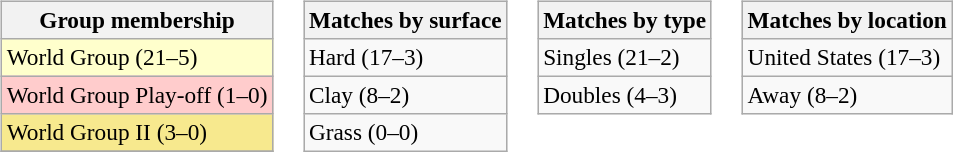<table>
<tr valign=top>
<td><br><table class="wikitable" style=font-size:97%>
<tr>
<th>Group membership</th>
</tr>
<tr>
<td bgcolor=ffffcc>World Group (21–5)</td>
</tr>
<tr>
<td bgcolor=ffcccc>World Group Play-off (1–0)</td>
</tr>
<tr>
<td bgcolor=#F7E98E>World Group II (3–0)</td>
</tr>
<tr>
</tr>
</table>
</td>
<td><br><table class="wikitable" style=font-size:97%>
<tr>
<th>Matches by surface</th>
</tr>
<tr>
<td>Hard (17–3)</td>
</tr>
<tr>
<td>Clay (8–2)</td>
</tr>
<tr>
<td>Grass (0–0)</td>
</tr>
</table>
</td>
<td><br><table class="wikitable" style=font-size:97%>
<tr>
<th>Matches by type</th>
</tr>
<tr>
<td>Singles (21–2)</td>
</tr>
<tr>
<td>Doubles (4–3)</td>
</tr>
</table>
</td>
<td><br><table class="wikitable" style=font-size:97%>
<tr>
<th>Matches by location</th>
</tr>
<tr>
<td>United States (17–3)</td>
</tr>
<tr>
<td>Away (8–2)</td>
</tr>
</table>
</td>
</tr>
</table>
